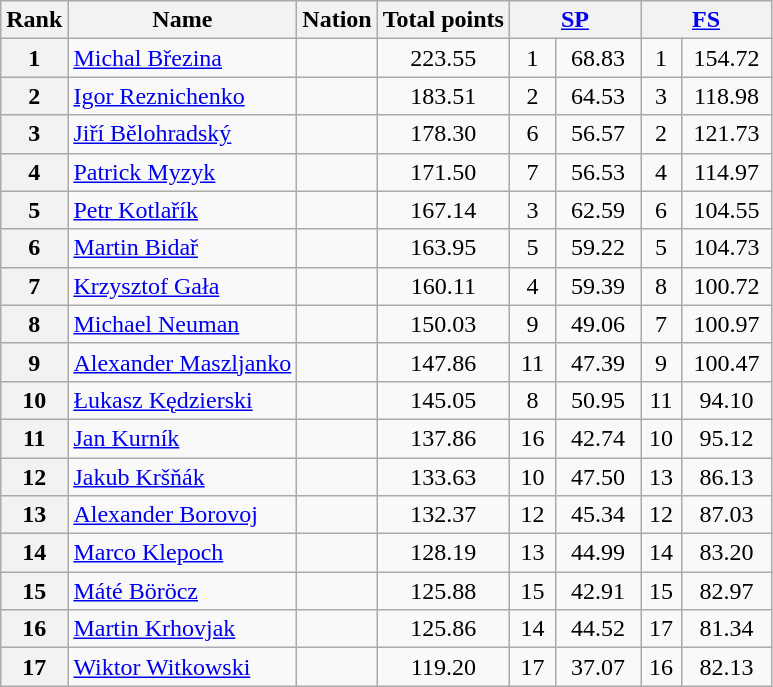<table class="wikitable sortable">
<tr>
<th>Rank</th>
<th>Name</th>
<th>Nation</th>
<th>Total points</th>
<th colspan=2 width=80px><a href='#'>SP</a></th>
<th colspan=2 width=80px><a href='#'>FS</a></th>
</tr>
<tr>
<th>1</th>
<td><a href='#'>Michal Březina</a></td>
<td></td>
<td align=center>223.55</td>
<td align=center>1</td>
<td align=center>68.83</td>
<td align=center>1</td>
<td align=center>154.72</td>
</tr>
<tr>
<th>2</th>
<td><a href='#'>Igor Reznichenko</a></td>
<td></td>
<td align=center>183.51</td>
<td align=center>2</td>
<td align=center>64.53</td>
<td align=center>3</td>
<td align=center>118.98</td>
</tr>
<tr>
<th>3</th>
<td><a href='#'>Jiří Bělohradský</a></td>
<td></td>
<td align=center>178.30</td>
<td align=center>6</td>
<td align=center>56.57</td>
<td align=center>2</td>
<td align=center>121.73</td>
</tr>
<tr>
<th>4</th>
<td><a href='#'>Patrick Myzyk</a></td>
<td></td>
<td align=center>171.50</td>
<td align=center>7</td>
<td align=center>56.53</td>
<td align=center>4</td>
<td align=center>114.97</td>
</tr>
<tr>
<th>5</th>
<td><a href='#'>Petr Kotlařík</a></td>
<td></td>
<td align=center>167.14</td>
<td align=center>3</td>
<td align=center>62.59</td>
<td align=center>6</td>
<td align=center>104.55</td>
</tr>
<tr>
<th>6</th>
<td><a href='#'>Martin Bidař</a></td>
<td></td>
<td align=center>163.95</td>
<td align=center>5</td>
<td align=center>59.22</td>
<td align=center>5</td>
<td align=center>104.73</td>
</tr>
<tr>
<th>7</th>
<td><a href='#'>Krzysztof Gała</a></td>
<td></td>
<td align=center>160.11</td>
<td align=center>4</td>
<td align=center>59.39</td>
<td align=center>8</td>
<td align=center>100.72</td>
</tr>
<tr>
<th>8</th>
<td><a href='#'>Michael Neuman</a></td>
<td></td>
<td align=center>150.03</td>
<td align=center>9</td>
<td align=center>49.06</td>
<td align=center>7</td>
<td align=center>100.97</td>
</tr>
<tr>
<th>9</th>
<td><a href='#'>Alexander Maszljanko</a></td>
<td></td>
<td align=center>147.86</td>
<td align=center>11</td>
<td align=center>47.39</td>
<td align=center>9</td>
<td align=center>100.47</td>
</tr>
<tr>
<th>10</th>
<td><a href='#'>Łukasz Kędzierski</a></td>
<td></td>
<td align=center>145.05</td>
<td align=center>8</td>
<td align=center>50.95</td>
<td align=center>11</td>
<td align=center>94.10</td>
</tr>
<tr>
<th>11</th>
<td><a href='#'>Jan Kurník</a></td>
<td></td>
<td align=center>137.86</td>
<td align=center>16</td>
<td align=center>42.74</td>
<td align=center>10</td>
<td align=center>95.12</td>
</tr>
<tr>
<th>12</th>
<td><a href='#'>Jakub Kršňák</a></td>
<td></td>
<td align=center>133.63</td>
<td align=center>10</td>
<td align=center>47.50</td>
<td align=center>13</td>
<td align=center>86.13</td>
</tr>
<tr>
<th>13</th>
<td><a href='#'>Alexander Borovoj</a></td>
<td></td>
<td align=center>132.37</td>
<td align=center>12</td>
<td align=center>45.34</td>
<td align=center>12</td>
<td align=center>87.03</td>
</tr>
<tr>
<th>14</th>
<td><a href='#'>Marco Klepoch</a></td>
<td></td>
<td align=center>128.19</td>
<td align=center>13</td>
<td align=center>44.99</td>
<td align=center>14</td>
<td align=center>83.20</td>
</tr>
<tr>
<th>15</th>
<td><a href='#'>Máté Böröcz</a></td>
<td></td>
<td align=center>125.88</td>
<td align=center>15</td>
<td align=center>42.91</td>
<td align=center>15</td>
<td align=center>82.97</td>
</tr>
<tr>
<th>16</th>
<td><a href='#'>Martin Krhovjak</a></td>
<td></td>
<td align=center>125.86</td>
<td align=center>14</td>
<td align=center>44.52</td>
<td align=center>17</td>
<td align=center>81.34</td>
</tr>
<tr>
<th>17</th>
<td><a href='#'>Wiktor Witkowski</a></td>
<td></td>
<td align=center>119.20</td>
<td align=center>17</td>
<td align=center>37.07</td>
<td align=center>16</td>
<td align=center>82.13</td>
</tr>
</table>
